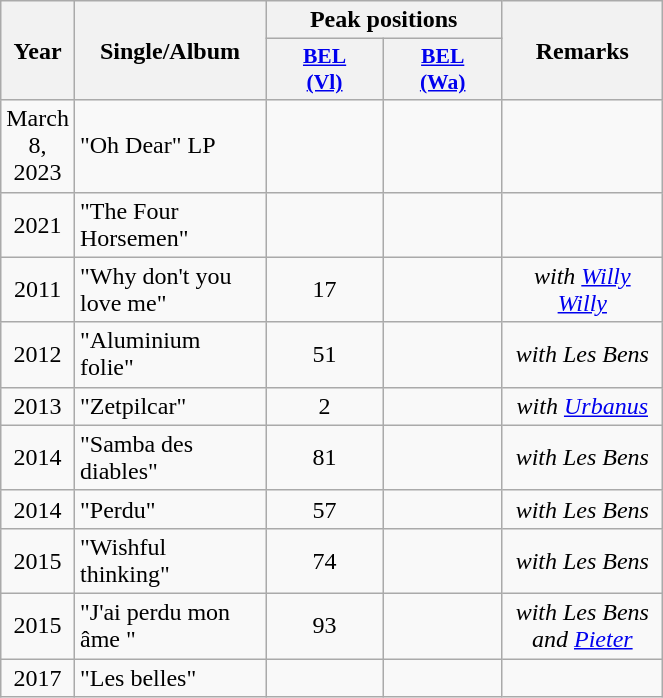<table class="wikitable">
<tr>
<th align="center" rowspan="2" width="10">Year</th>
<th align="center" rowspan="2" width="120">Single/Album</th>
<th align="center" colspan="2" width="20">Peak positions</th>
<th align="center" rowspan="2" width="100">Remarks</th>
</tr>
<tr>
<th scope="col" style="width:5em;font-size:90%;"><a href='#'>BEL <br>(Vl)</a><br></th>
<th scope="col" style="width:5em;font-size:90%;"><a href='#'>BEL <br>(Wa)</a><br></th>
</tr>
<tr>
<td style="text-align:center;">March 8, 2023</td>
<td>"Oh Dear" LP</td>
<td style="text-align:center;"></td>
<td style="text-align:center;"></td>
<td style="text-align:center;"></td>
</tr>
<tr>
<td style="text-align:center;">2021</td>
<td>"The Four Horsemen"</td>
<td style="text-align:center;"></td>
<td style="text-align:center;"></td>
<td style="text-align:center;"></td>
</tr>
<tr>
<td style="text-align:center;">2011</td>
<td>"Why don't you love me"</td>
<td style="text-align:center;">17</td>
<td style="text-align:center;"></td>
<td style="text-align:center;"><em>with <a href='#'>Willy Willy</a></em></td>
</tr>
<tr>
<td style="text-align:center;">2012</td>
<td>"Aluminium folie"</td>
<td style="text-align:center;">51</td>
<td style="text-align:center;"></td>
<td style="text-align:center;"><em>with Les Bens</em></td>
</tr>
<tr>
<td style="text-align:center;">2013</td>
<td>"Zetpilcar"</td>
<td style="text-align:center;">2</td>
<td style="text-align:center;"></td>
<td style="text-align:center;"><em>with <a href='#'>Urbanus</a></em></td>
</tr>
<tr>
<td style="text-align:center;">2014</td>
<td>"Samba des diables"</td>
<td style="text-align:center;">81</td>
<td style="text-align:center;"></td>
<td style="text-align:center;"><em>with Les Bens</em></td>
</tr>
<tr>
<td style="text-align:center;">2014</td>
<td>"Perdu"</td>
<td style="text-align:center;">57</td>
<td style="text-align:center;"></td>
<td style="text-align:center;"><em>with Les Bens</em></td>
</tr>
<tr>
<td style="text-align:center;">2015</td>
<td>"Wishful thinking"</td>
<td style="text-align:center;">74</td>
<td style="text-align:center;"></td>
<td style="text-align:center;"><em>with Les Bens</em></td>
</tr>
<tr>
<td style="text-align:center;">2015</td>
<td>"J'ai perdu mon âme "</td>
<td style="text-align:center;">93</td>
<td style="text-align:center;"></td>
<td style="text-align:center;"><em>with Les Bens and <a href='#'>Pieter</a></em></td>
</tr>
<tr>
<td style="text-align:center;">2017</td>
<td>"Les belles"</td>
<td style="text-align:center;"></td>
<td style="text-align:center;"></td>
<td style="text-align:center;"></td>
</tr>
</table>
